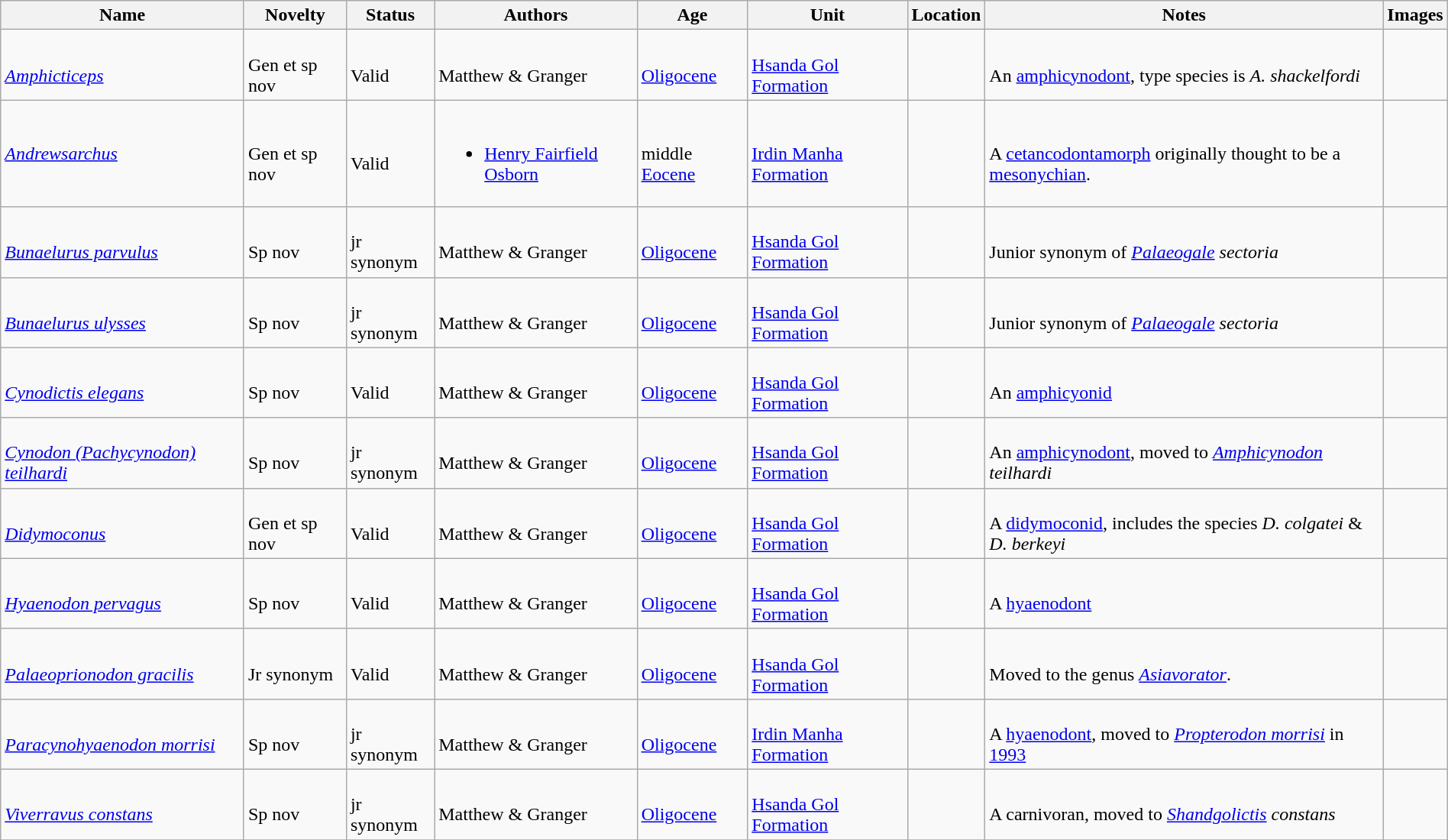<table class="wikitable sortable" align="center" width="100%">
<tr>
<th>Name</th>
<th>Novelty</th>
<th>Status</th>
<th>Authors</th>
<th>Age</th>
<th>Unit</th>
<th class="unsortable">Location</th>
<th class="unsortable">Notes</th>
<th>Images</th>
</tr>
<tr>
<td><br><em><a href='#'>Amphicticeps</a></em></td>
<td><br>Gen et sp nov</td>
<td><br>Valid</td>
<td><br>Matthew & Granger</td>
<td><br><a href='#'>Oligocene</a></td>
<td><br><a href='#'>Hsanda Gol Formation</a></td>
<td><br></td>
<td><br>An <a href='#'>amphicynodont</a>, type species is <em>A. shackelfordi</em></td>
<td></td>
</tr>
<tr>
<td><em><a href='#'>Andrewsarchus</a></em></td>
<td><br>Gen et sp nov</td>
<td><br>Valid</td>
<td><br><ul><li><a href='#'>Henry Fairfield Osborn</a></li></ul></td>
<td><br>middle <a href='#'>Eocene</a></td>
<td><br><a href='#'>Irdin Manha Formation</a></td>
<td><br></td>
<td><br>A <a href='#'>cetancodontamorph</a> originally thought to be a <a href='#'>mesonychian</a>.</td>
<td></td>
</tr>
<tr>
<td><br><em><a href='#'>Bunaelurus parvulus</a></em></td>
<td><br>Sp nov</td>
<td><br>jr synonym</td>
<td><br>Matthew & Granger</td>
<td><br><a href='#'>Oligocene</a></td>
<td><br><a href='#'>Hsanda Gol Formation</a></td>
<td><br></td>
<td><br>Junior synonym of <em><a href='#'>Palaeogale</a> sectoria</em></td>
<td></td>
</tr>
<tr>
<td><br><em><a href='#'>Bunaelurus ulysses</a></em></td>
<td><br>Sp nov</td>
<td><br>jr synonym</td>
<td><br>Matthew & Granger</td>
<td><br><a href='#'>Oligocene</a></td>
<td><br><a href='#'>Hsanda Gol Formation</a></td>
<td><br></td>
<td><br>Junior synonym of <em><a href='#'>Palaeogale</a> sectoria</em></td>
<td></td>
</tr>
<tr>
<td><br><em><a href='#'>Cynodictis elegans</a></em></td>
<td><br>Sp nov</td>
<td><br>Valid</td>
<td><br>Matthew & Granger</td>
<td><br><a href='#'>Oligocene</a></td>
<td><br><a href='#'>Hsanda Gol Formation</a></td>
<td><br></td>
<td><br>An <a href='#'>amphicyonid</a></td>
<td></td>
</tr>
<tr>
<td><br><em><a href='#'>Cynodon (Pachycynodon) teilhardi</a></em></td>
<td><br>Sp nov</td>
<td><br>jr synonym</td>
<td><br>Matthew & Granger</td>
<td><br><a href='#'>Oligocene</a></td>
<td><br><a href='#'>Hsanda Gol Formation</a></td>
<td><br></td>
<td><br>An <a href='#'>amphicynodont</a>, moved to <em><a href='#'>Amphicynodon</a> teilhardi</em></td>
<td></td>
</tr>
<tr>
<td><br><em><a href='#'>Didymoconus</a></em></td>
<td><br>Gen et sp nov</td>
<td><br>Valid</td>
<td><br>Matthew & Granger</td>
<td><br><a href='#'>Oligocene</a></td>
<td><br><a href='#'>Hsanda Gol Formation</a></td>
<td><br></td>
<td><br>A <a href='#'>didymoconid</a>, includes the species <em>D. colgatei</em> & <em>D. berkeyi</em></td>
<td></td>
</tr>
<tr>
<td><br><em><a href='#'>Hyaenodon pervagus</a></em></td>
<td><br>Sp nov</td>
<td><br>Valid</td>
<td><br>Matthew & Granger</td>
<td><br><a href='#'>Oligocene</a></td>
<td><br><a href='#'>Hsanda Gol Formation</a></td>
<td><br></td>
<td><br>A <a href='#'>hyaenodont</a></td>
<td></td>
</tr>
<tr>
<td><br><em><a href='#'>Palaeoprionodon gracilis</a></em></td>
<td><br>Jr synonym</td>
<td><br>Valid</td>
<td><br>Matthew & Granger</td>
<td><br><a href='#'>Oligocene</a></td>
<td><br><a href='#'>Hsanda Gol Formation</a></td>
<td><br></td>
<td><br>Moved to the genus <em><a href='#'>Asiavorator</a></em>.</td>
<td></td>
</tr>
<tr>
<td><br><em><a href='#'>Paracynohyaenodon morrisi</a></em></td>
<td><br>Sp nov</td>
<td><br>jr synonym</td>
<td><br>Matthew & Granger</td>
<td><br><a href='#'>Oligocene</a></td>
<td><br><a href='#'>Irdin Manha Formation</a></td>
<td><br></td>
<td><br>A <a href='#'>hyaenodont</a>, moved to <em><a href='#'>Propterodon morrisi</a></em> in <a href='#'>1993</a></td>
<td></td>
</tr>
<tr>
<td><br><em><a href='#'>Viverravus constans</a></em></td>
<td><br>Sp nov</td>
<td><br>jr synonym</td>
<td><br>Matthew & Granger</td>
<td><br><a href='#'>Oligocene</a></td>
<td><br><a href='#'>Hsanda Gol Formation</a></td>
<td><br></td>
<td><br>A carnivoran, moved to <em><a href='#'>Shandgolictis</a> constans</em></td>
<td></td>
</tr>
<tr>
</tr>
</table>
